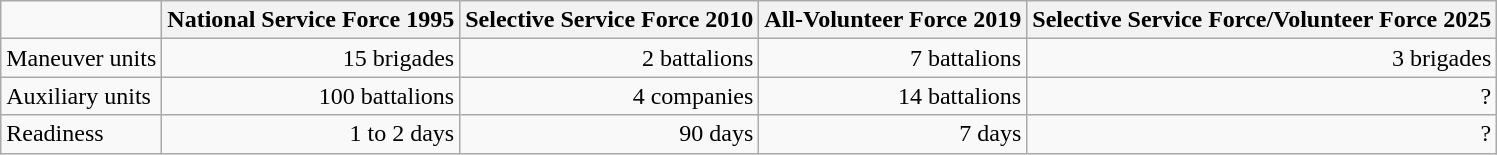<table class="wikitable">
<tr>
<td></td>
<th>National Service Force 1995</th>
<th>Selective Service Force 2010</th>
<th>All-Volunteer Force 2019</th>
<th>Selective Service Force/Volunteer Force 2025</th>
</tr>
<tr style="text-align:right;">
<td align=left>Maneuver units</td>
<td>15 brigades</td>
<td>2 battalions</td>
<td>7 battalions</td>
<td>3 brigades</td>
</tr>
<tr style="text-align:right;">
<td align=left>Auxiliary units</td>
<td>100 battalions</td>
<td>4 companies</td>
<td>14 battalions</td>
<td>?</td>
</tr>
<tr style="text-align:right;">
<td align=left>Readiness</td>
<td>1 to 2 days</td>
<td>90 days</td>
<td>7 days</td>
<td>?</td>
</tr>
</table>
